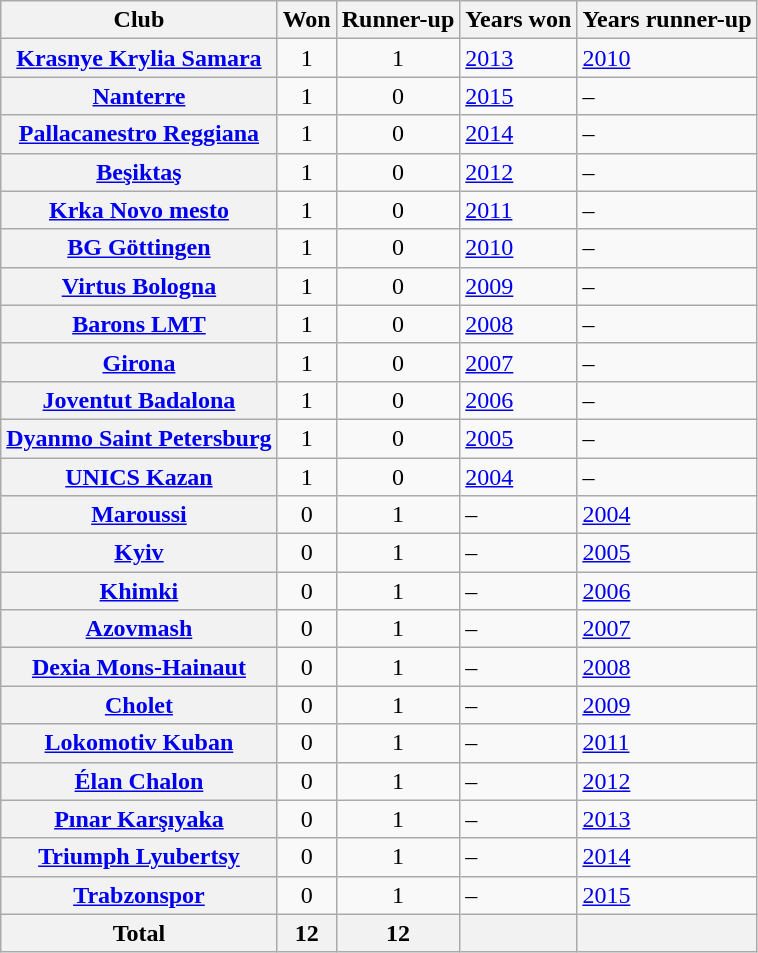<table class="wikitable plainrowheaders sortable">
<tr>
<th scope=col>Club</th>
<th scope=col>Won</th>
<th scope=col>Runner-up</th>
<th scope=col>Years won</th>
<th scope=col>Years runner-up</th>
</tr>
<tr>
<th scope=row> <a href='#'>Krasnye Krylia Samara</a></th>
<td align=center>1</td>
<td align=center>1</td>
<td><a href='#'>2013</a></td>
<td><a href='#'>2010</a></td>
</tr>
<tr>
<th scope=row> <a href='#'>Nanterre</a></th>
<td align=center>1</td>
<td align=center>0</td>
<td><a href='#'>2015</a></td>
<td>–</td>
</tr>
<tr>
<th scope=row> <a href='#'>Pallacanestro Reggiana</a></th>
<td align=center>1</td>
<td align=center>0</td>
<td><a href='#'>2014</a></td>
<td>–</td>
</tr>
<tr>
<th scope=row> <a href='#'>Beşiktaş</a></th>
<td align=center>1</td>
<td align=center>0</td>
<td><a href='#'>2012</a></td>
<td>–</td>
</tr>
<tr>
<th scope=row> <a href='#'>Krka Novo mesto</a></th>
<td align=center>1</td>
<td align=center>0</td>
<td><a href='#'>2011</a></td>
<td>–</td>
</tr>
<tr>
<th scope=row> <a href='#'>BG Göttingen</a></th>
<td align=center>1</td>
<td align=center>0</td>
<td><a href='#'>2010</a></td>
<td>–</td>
</tr>
<tr>
<th scope=row> <a href='#'>Virtus Bologna</a></th>
<td align=center>1</td>
<td align=center>0</td>
<td><a href='#'>2009</a></td>
<td>–</td>
</tr>
<tr>
<th scope=row> <a href='#'>Barons LMT</a></th>
<td align=center>1</td>
<td align=center>0</td>
<td><a href='#'>2008</a></td>
<td>–</td>
</tr>
<tr>
<th scope=row> <a href='#'>Girona</a></th>
<td align=center>1</td>
<td align=center>0</td>
<td><a href='#'>2007</a></td>
<td>–</td>
</tr>
<tr>
<th scope=row> <a href='#'>Joventut Badalona</a></th>
<td align=center>1</td>
<td align=center>0</td>
<td><a href='#'>2006</a></td>
<td>–</td>
</tr>
<tr>
<th scope=row> <a href='#'>Dyanmo Saint Petersburg</a></th>
<td align=center>1</td>
<td align=center>0</td>
<td><a href='#'>2005</a></td>
<td>–</td>
</tr>
<tr>
<th scope=row> <a href='#'>UNICS Kazan</a></th>
<td align=center>1</td>
<td align=center>0</td>
<td><a href='#'>2004</a></td>
<td>–</td>
</tr>
<tr>
<th scope=row> <a href='#'>Maroussi</a></th>
<td align=center>0</td>
<td align=center>1</td>
<td>–</td>
<td><a href='#'>2004</a></td>
</tr>
<tr>
<th scope=row> <a href='#'>Kyiv</a></th>
<td align=center>0</td>
<td align=center>1</td>
<td>–</td>
<td><a href='#'>2005</a></td>
</tr>
<tr>
<th scope=row> <a href='#'>Khimki</a></th>
<td align=center>0</td>
<td align=center>1</td>
<td>–</td>
<td><a href='#'>2006</a></td>
</tr>
<tr>
<th scope=row> <a href='#'>Azovmash</a></th>
<td align=center>0</td>
<td align=center>1</td>
<td>–</td>
<td><a href='#'>2007</a></td>
</tr>
<tr>
<th scope=row> <a href='#'>Dexia Mons-Hainaut</a></th>
<td align=center>0</td>
<td align=center>1</td>
<td>–</td>
<td><a href='#'>2008</a></td>
</tr>
<tr>
<th scope=row> <a href='#'>Cholet</a></th>
<td align=center>0</td>
<td align=center>1</td>
<td>–</td>
<td><a href='#'>2009</a></td>
</tr>
<tr>
<th scope=row> <a href='#'>Lokomotiv Kuban</a></th>
<td align=center>0</td>
<td align=center>1</td>
<td>–</td>
<td><a href='#'>2011</a></td>
</tr>
<tr>
<th scope=row> <a href='#'>Élan Chalon</a></th>
<td align=center>0</td>
<td align=center>1</td>
<td>–</td>
<td><a href='#'>2012</a></td>
</tr>
<tr>
<th scope=row> <a href='#'>Pınar Karşıyaka</a></th>
<td align=center>0</td>
<td align=center>1</td>
<td>–</td>
<td><a href='#'>2013</a></td>
</tr>
<tr>
<th scope=row> <a href='#'>Triumph Lyubertsy</a></th>
<td align=center>0</td>
<td align=center>1</td>
<td>–</td>
<td><a href='#'>2014</a></td>
</tr>
<tr>
<th scope=row> <a href='#'>Trabzonspor</a></th>
<td align=center>0</td>
<td align=center>1</td>
<td>–</td>
<td><a href='#'>2015</a></td>
</tr>
<tr>
<th>Total</th>
<th>12</th>
<th>12</th>
<th></th>
<th></th>
</tr>
</table>
